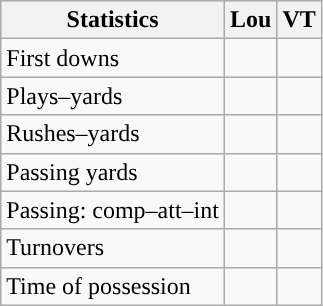<table class="wikitable" style="float:left">
<tr>
<th>Statistics</th>
<th>Lou</th>
<th>VT</th>
</tr>
<tr>
<td>First downs</td>
<td></td>
<td></td>
</tr>
<tr>
<td>Plays–yards</td>
<td></td>
<td></td>
</tr>
<tr>
<td>Rushes–yards</td>
<td></td>
<td></td>
</tr>
<tr>
<td>Passing yards</td>
<td></td>
<td></td>
</tr>
<tr>
<td>Passing: comp–att–int</td>
<td></td>
<td></td>
</tr>
<tr>
<td>Turnovers</td>
<td></td>
<td></td>
</tr>
<tr>
<td>Time of possession</td>
<td></td>
<td></td>
</tr>
</table>
